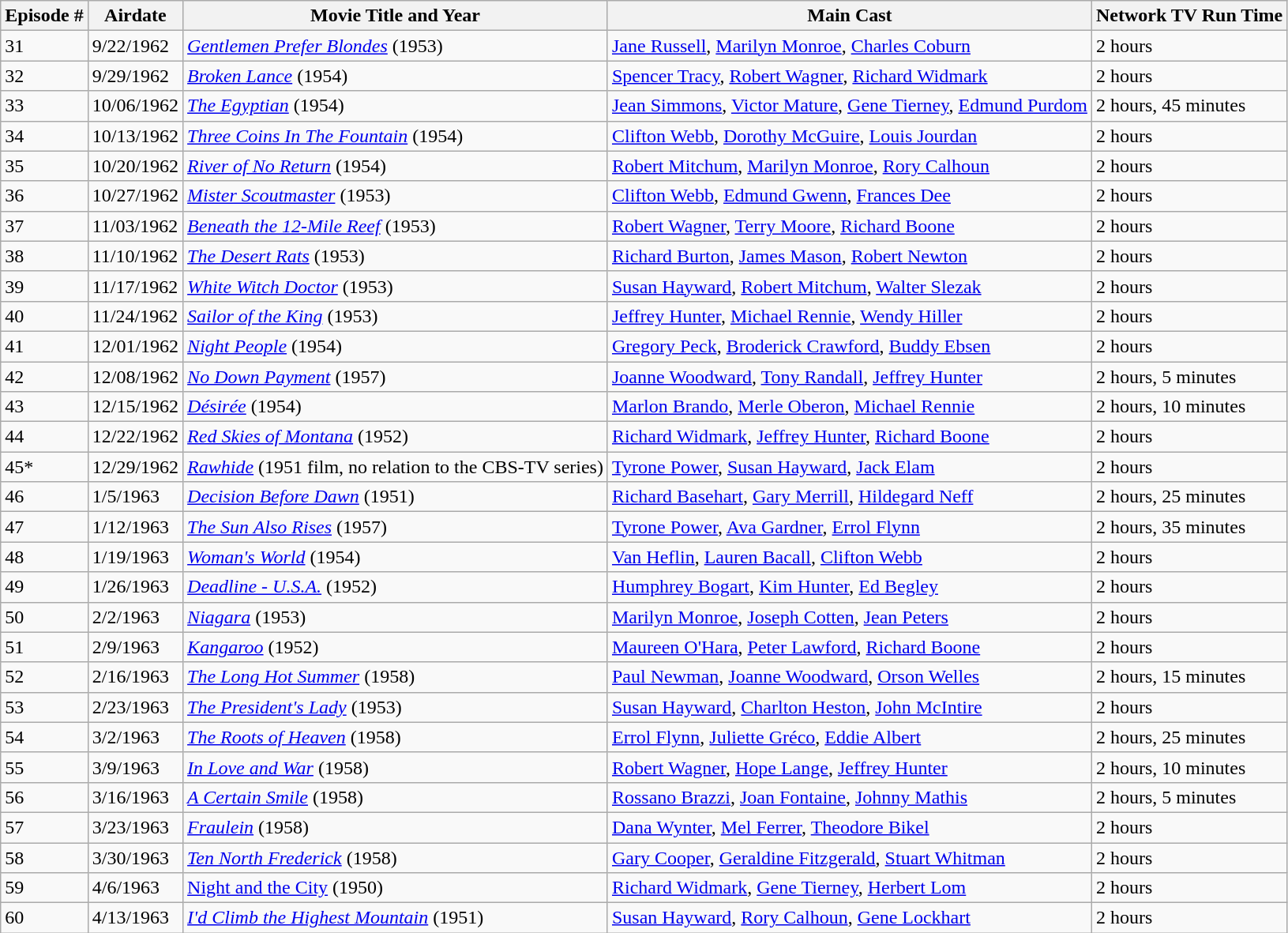<table class="wikitable">
<tr>
<th>Episode #</th>
<th>Airdate</th>
<th>Movie Title and Year</th>
<th>Main Cast</th>
<th>Network TV Run Time</th>
</tr>
<tr>
<td>31</td>
<td>9/22/1962</td>
<td><em><a href='#'>Gentlemen Prefer Blondes</a></em> (1953)</td>
<td><a href='#'>Jane Russell</a>, <a href='#'>Marilyn Monroe</a>, <a href='#'>Charles Coburn</a></td>
<td>2 hours</td>
</tr>
<tr>
<td>32</td>
<td>9/29/1962</td>
<td><em><a href='#'>Broken Lance</a></em> (1954)</td>
<td><a href='#'>Spencer Tracy</a>, <a href='#'>Robert Wagner</a>, <a href='#'>Richard Widmark</a></td>
<td>2 hours</td>
</tr>
<tr>
<td>33</td>
<td>10/06/1962</td>
<td><em><a href='#'>The Egyptian</a></em> (1954)</td>
<td><a href='#'>Jean Simmons</a>, <a href='#'>Victor Mature</a>, <a href='#'>Gene Tierney</a>, <a href='#'>Edmund Purdom</a></td>
<td>2 hours, 45 minutes</td>
</tr>
<tr>
<td>34</td>
<td>10/13/1962</td>
<td><em><a href='#'>Three Coins In The Fountain</a></em> (1954)</td>
<td><a href='#'>Clifton Webb</a>, <a href='#'>Dorothy McGuire</a>, <a href='#'>Louis Jourdan</a></td>
<td>2 hours</td>
</tr>
<tr>
<td>35</td>
<td>10/20/1962</td>
<td><em><a href='#'>River of No Return</a></em> (1954)</td>
<td><a href='#'>Robert Mitchum</a>, <a href='#'>Marilyn Monroe</a>, <a href='#'>Rory Calhoun</a></td>
<td>2 hours</td>
</tr>
<tr>
<td>36</td>
<td>10/27/1962</td>
<td><em><a href='#'>Mister Scoutmaster</a></em> (1953)</td>
<td><a href='#'>Clifton Webb</a>, <a href='#'>Edmund Gwenn</a>, <a href='#'>Frances Dee</a></td>
<td>2 hours</td>
</tr>
<tr>
<td>37</td>
<td>11/03/1962</td>
<td><em><a href='#'>Beneath the 12-Mile Reef</a></em> (1953)</td>
<td><a href='#'>Robert Wagner</a>, <a href='#'>Terry Moore</a>, <a href='#'>Richard Boone</a></td>
<td>2 hours</td>
</tr>
<tr>
<td>38</td>
<td>11/10/1962</td>
<td><em><a href='#'>The Desert Rats</a></em> (1953)</td>
<td><a href='#'>Richard Burton</a>, <a href='#'>James Mason</a>, <a href='#'>Robert Newton</a></td>
<td>2 hours</td>
</tr>
<tr>
<td>39</td>
<td>11/17/1962</td>
<td><em><a href='#'>White Witch Doctor</a></em> (1953)</td>
<td><a href='#'>Susan Hayward</a>, <a href='#'>Robert Mitchum</a>, <a href='#'>Walter Slezak</a></td>
<td>2 hours</td>
</tr>
<tr>
<td>40</td>
<td>11/24/1962</td>
<td><em><a href='#'>Sailor of the King</a></em> (1953)</td>
<td><a href='#'>Jeffrey Hunter</a>, <a href='#'>Michael Rennie</a>, <a href='#'>Wendy Hiller</a></td>
<td>2 hours</td>
</tr>
<tr>
<td>41</td>
<td>12/01/1962</td>
<td><em><a href='#'>Night People</a></em> (1954)</td>
<td><a href='#'>Gregory Peck</a>, <a href='#'>Broderick Crawford</a>, <a href='#'>Buddy Ebsen</a></td>
<td>2 hours</td>
</tr>
<tr>
<td>42</td>
<td>12/08/1962</td>
<td><em><a href='#'>No Down Payment</a></em> (1957)</td>
<td><a href='#'>Joanne Woodward</a>, <a href='#'>Tony Randall</a>, <a href='#'>Jeffrey Hunter</a></td>
<td>2 hours, 5 minutes</td>
</tr>
<tr>
<td>43</td>
<td>12/15/1962</td>
<td><em><a href='#'>Désirée</a></em> (1954)</td>
<td><a href='#'>Marlon Brando</a>, <a href='#'>Merle Oberon</a>, <a href='#'>Michael Rennie</a></td>
<td>2 hours, 10 minutes</td>
</tr>
<tr>
<td>44</td>
<td>12/22/1962</td>
<td><em><a href='#'>Red Skies of Montana</a></em> (1952)</td>
<td><a href='#'>Richard Widmark</a>, <a href='#'>Jeffrey Hunter</a>, <a href='#'>Richard Boone</a></td>
<td>2 hours</td>
</tr>
<tr>
<td>45*</td>
<td>12/29/1962</td>
<td><em><a href='#'>Rawhide</a></em> (1951 film, no relation to the CBS-TV series)</td>
<td><a href='#'>Tyrone Power</a>, <a href='#'>Susan Hayward</a>, <a href='#'>Jack Elam</a></td>
<td>2 hours</td>
</tr>
<tr>
<td>46</td>
<td>1/5/1963</td>
<td><em><a href='#'>Decision Before Dawn</a></em> (1951)</td>
<td><a href='#'>Richard Basehart</a>, <a href='#'>Gary Merrill</a>, <a href='#'>Hildegard Neff</a></td>
<td>2 hours, 25 minutes</td>
</tr>
<tr>
<td>47</td>
<td>1/12/1963</td>
<td><em><a href='#'>The Sun Also Rises</a></em> (1957)</td>
<td><a href='#'>Tyrone Power</a>, <a href='#'>Ava Gardner</a>, <a href='#'>Errol Flynn</a></td>
<td>2 hours, 35 minutes</td>
</tr>
<tr>
<td>48</td>
<td>1/19/1963</td>
<td><em><a href='#'>Woman's World</a></em> (1954)</td>
<td><a href='#'>Van Heflin</a>, <a href='#'>Lauren Bacall</a>, <a href='#'>Clifton Webb</a></td>
<td>2 hours</td>
</tr>
<tr>
<td>49</td>
<td>1/26/1963</td>
<td><em><a href='#'>Deadline - U.S.A.</a></em> (1952)</td>
<td><a href='#'>Humphrey Bogart</a>, <a href='#'>Kim Hunter</a>, <a href='#'>Ed Begley</a></td>
<td>2 hours</td>
</tr>
<tr>
<td>50</td>
<td>2/2/1963</td>
<td><em><a href='#'>Niagara</a></em> (1953)</td>
<td><a href='#'>Marilyn Monroe</a>, <a href='#'>Joseph Cotten</a>, <a href='#'>Jean Peters</a></td>
<td>2 hours</td>
</tr>
<tr>
<td>51</td>
<td>2/9/1963</td>
<td><em><a href='#'>Kangaroo</a></em> (1952)</td>
<td><a href='#'>Maureen O'Hara</a>, <a href='#'>Peter Lawford</a>, <a href='#'>Richard Boone</a></td>
<td>2 hours</td>
</tr>
<tr>
<td>52</td>
<td>2/16/1963</td>
<td><em><a href='#'>The Long Hot Summer</a></em> (1958)</td>
<td><a href='#'>Paul Newman</a>, <a href='#'>Joanne Woodward</a>, <a href='#'>Orson Welles</a></td>
<td>2 hours, 15 minutes</td>
</tr>
<tr>
<td>53</td>
<td>2/23/1963</td>
<td><em><a href='#'>The President's Lady</a></em> (1953)</td>
<td><a href='#'>Susan Hayward</a>, <a href='#'>Charlton Heston</a>, <a href='#'>John McIntire</a></td>
<td>2 hours</td>
</tr>
<tr>
<td>54</td>
<td>3/2/1963</td>
<td><em><a href='#'>The Roots of Heaven</a></em> (1958)</td>
<td><a href='#'>Errol Flynn</a>, <a href='#'>Juliette Gréco</a>, <a href='#'>Eddie Albert</a></td>
<td>2 hours, 25 minutes</td>
</tr>
<tr>
<td>55</td>
<td>3/9/1963</td>
<td><em><a href='#'>In Love and War</a></em> (1958)</td>
<td><a href='#'>Robert Wagner</a>, <a href='#'>Hope Lange</a>, <a href='#'>Jeffrey Hunter</a></td>
<td>2 hours, 10 minutes</td>
</tr>
<tr>
<td>56</td>
<td>3/16/1963</td>
<td><em><a href='#'>A Certain Smile</a></em> (1958)</td>
<td><a href='#'>Rossano Brazzi</a>, <a href='#'>Joan Fontaine</a>, <a href='#'>Johnny Mathis</a></td>
<td>2 hours, 5 minutes</td>
</tr>
<tr>
<td>57</td>
<td>3/23/1963</td>
<td><em><a href='#'>Fraulein</a></em> (1958)</td>
<td><a href='#'>Dana Wynter</a>, <a href='#'>Mel Ferrer</a>, <a href='#'>Theodore Bikel</a></td>
<td>2 hours</td>
</tr>
<tr>
<td>58</td>
<td>3/30/1963</td>
<td><em><a href='#'>Ten North Frederick</a></em> (1958)</td>
<td><a href='#'>Gary Cooper</a>, <a href='#'>Geraldine Fitzgerald</a>, <a href='#'>Stuart Whitman</a></td>
<td>2 hours</td>
</tr>
<tr>
<td>59</td>
<td>4/6/1963</td>
<td><a href='#'>Night and the City</a> (1950)</td>
<td><a href='#'>Richard Widmark</a>, <a href='#'>Gene Tierney</a>, <a href='#'>Herbert Lom</a></td>
<td>2 hours</td>
</tr>
<tr>
<td>60</td>
<td>4/13/1963</td>
<td><em><a href='#'>I'd Climb the Highest Mountain</a></em> (1951)</td>
<td><a href='#'>Susan Hayward</a>, <a href='#'>Rory Calhoun</a>, <a href='#'>Gene Lockhart</a></td>
<td>2 hours</td>
</tr>
</table>
